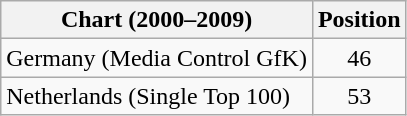<table class="wikitable">
<tr>
<th>Chart (2000–2009)</th>
<th>Position</th>
</tr>
<tr>
<td>Germany (Media Control GfK)</td>
<td align="center">46</td>
</tr>
<tr>
<td>Netherlands (Single Top 100)</td>
<td align="center">53</td>
</tr>
</table>
